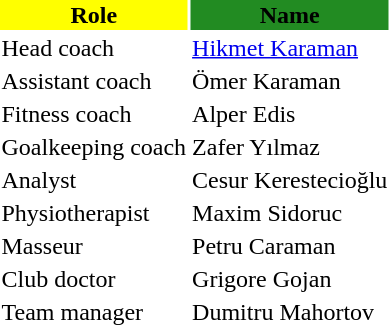<table class="toccolours">
<tr>
<th style="background:yellow;">Role</th>
<th style="background:forestgreen;">Name</th>
</tr>
<tr>
<td>Head coach</td>
<td> <a href='#'>Hikmet Karaman</a></td>
</tr>
<tr>
<td>Assistant coach</td>
<td> Ömer Karaman</td>
</tr>
<tr>
<td>Fitness coach</td>
<td> Alper Edis</td>
</tr>
<tr>
<td>Goalkeeping coach</td>
<td> Zafer Yılmaz</td>
</tr>
<tr>
<td>Analyst</td>
<td> Cesur Kerestecioğlu</td>
</tr>
<tr>
<td>Physiotherapist</td>
<td> Maxim Sidoruc</td>
</tr>
<tr>
<td>Masseur</td>
<td> Petru Caraman</td>
</tr>
<tr>
<td>Club doctor</td>
<td> Grigore Gojan</td>
</tr>
<tr>
<td>Team manager</td>
<td> Dumitru Mahortov</td>
</tr>
</table>
